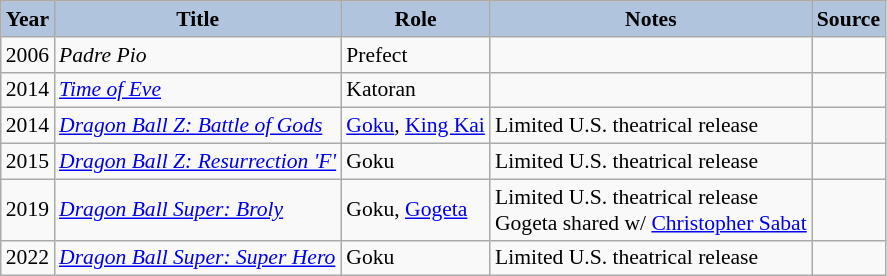<table class="wikitable sortable plainrowheaders" style="font-size: 90%;">
<tr>
<th style="background:#b0c4de;">Year</th>
<th style="background:#b0c4de;">Title</th>
<th style="background:#b0c4de;">Role</th>
<th style="background:#b0c4de;">Notes</th>
<th style="background:#b0c4de;">Source</th>
</tr>
<tr>
<td>2006</td>
<td><em>Padre Pio</em></td>
<td>Prefect</td>
<td></td>
<td></td>
</tr>
<tr>
<td>2014</td>
<td><em><a href='#'>Time of Eve</a></em></td>
<td>Katoran</td>
<td></td>
<td></td>
</tr>
<tr>
<td>2014</td>
<td><em><a href='#'>Dragon Ball Z: Battle of Gods</a></em></td>
<td><a href='#'>Goku</a>, <a href='#'>King Kai</a></td>
<td>Limited U.S. theatrical release</td>
<td></td>
</tr>
<tr>
<td>2015</td>
<td><em><a href='#'>Dragon Ball Z: Resurrection 'F'</a></em></td>
<td>Goku</td>
<td>Limited U.S. theatrical release</td>
<td></td>
</tr>
<tr>
<td>2019</td>
<td><em><a href='#'>Dragon Ball Super: Broly</a></em></td>
<td>Goku, <a href='#'>Gogeta</a></td>
<td>Limited U.S. theatrical release<br>Gogeta shared w/ <a href='#'>Christopher Sabat</a></td>
<td></td>
</tr>
<tr>
<td>2022</td>
<td><em><a href='#'>Dragon Ball Super: Super Hero</a></em></td>
<td>Goku</td>
<td>Limited U.S. theatrical release</td>
<td></td>
</tr>
</table>
